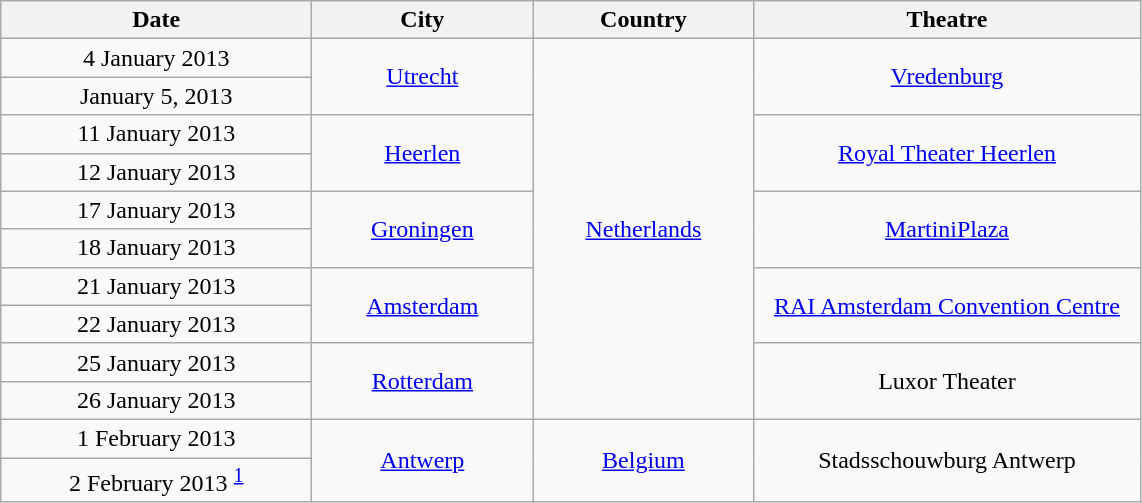<table Class = "wikitable">
<tr>
<th style="width:200px;">Date</th>
<th style="width:140px;">City</th>
<th style="width:140px;">Country</th>
<th style="width:250px;">Theatre</th>
</tr>
<tr>
<td style="text-align:center;">4 January 2013</td>
<td style="text-align:center;" rowspan="2"><a href='#'>Utrecht</a></td>
<td style="text-align:center;" rowspan="10"><a href='#'>Netherlands</a></td>
<td style="text-align:center;" rowspan="2"><a href='#'>Vredenburg</a></td>
</tr>
<tr>
<td style="text-align:center;">January 5, 2013</td>
</tr>
<tr style="text-align:center;">
<td>11 January 2013</td>
<td rowspan="2"><a href='#'>Heerlen</a></td>
<td rowspan="2"><a href='#'>Royal Theater Heerlen</a></td>
</tr>
<tr>
<td style="text-align:center;">12 January 2013</td>
</tr>
<tr>
<td style="text-align:center;">17 January 2013</td>
<td style="text-align:center;" rowspan="2"><a href='#'>Groningen</a></td>
<td style="text-align:center;" rowspan="2"><a href='#'>MartiniPlaza</a></td>
</tr>
<tr>
<td style="text-align:center;">18 January 2013</td>
</tr>
<tr>
<td style="text-align:center;">21 January 2013</td>
<td style="text-align:center;" rowspan="2"><a href='#'>Amsterdam</a></td>
<td style="text-align:center;" rowspan="2"><a href='#'>RAI Amsterdam Convention Centre</a></td>
</tr>
<tr>
<td style="text-align:center;">22 January 2013</td>
</tr>
<tr style="text-align:center;">
<td>25 January 2013</td>
<td rowspan="2"><a href='#'>Rotterdam</a></td>
<td rowspan="2">Luxor Theater</td>
</tr>
<tr>
<td style="text-align:center;">26 January 2013</td>
</tr>
<tr>
<td style="text-align:center;">1 February 2013</td>
<td style="text-align:center;" rowspan="2"><a href='#'>Antwerp</a></td>
<td style="text-align:center;" rowspan="2"><a href='#'>Belgium</a></td>
<td style="text-align:center;" rowspan="2">Stadsschouwburg Antwerp</td>
</tr>
<tr>
<td style="text-align:center;">2 February 2013 <sup> <a href='#'>1</a> </sup></td>
</tr>
</table>
